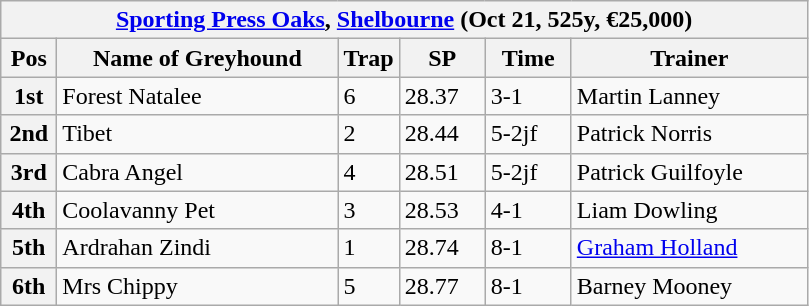<table class="wikitable">
<tr>
<th colspan="6"><a href='#'>Sporting Press Oaks</a>, <a href='#'>Shelbourne</a> (Oct 21, 525y, €25,000)</th>
</tr>
<tr>
<th width=30>Pos</th>
<th width=180>Name of Greyhound</th>
<th width=30>Trap</th>
<th width=50>SP</th>
<th width=50>Time</th>
<th width=150>Trainer</th>
</tr>
<tr>
<th>1st</th>
<td>Forest Natalee </td>
<td>6</td>
<td>28.37</td>
<td>3-1</td>
<td>Martin Lanney</td>
</tr>
<tr>
<th>2nd</th>
<td>Tibet</td>
<td>2</td>
<td>28.44</td>
<td>5-2jf</td>
<td>Patrick Norris</td>
</tr>
<tr>
<th>3rd</th>
<td>Cabra Angel</td>
<td>4</td>
<td>28.51</td>
<td>5-2jf</td>
<td>Patrick Guilfoyle</td>
</tr>
<tr>
<th>4th</th>
<td>Coolavanny Pet</td>
<td>3</td>
<td>28.53</td>
<td>4-1</td>
<td>Liam Dowling</td>
</tr>
<tr>
<th>5th</th>
<td>Ardrahan Zindi</td>
<td>1</td>
<td>28.74</td>
<td>8-1</td>
<td><a href='#'>Graham Holland</a></td>
</tr>
<tr>
<th>6th</th>
<td>Mrs Chippy</td>
<td>5</td>
<td>28.77</td>
<td>8-1</td>
<td>Barney Mooney</td>
</tr>
</table>
